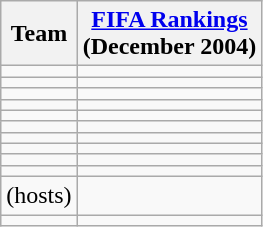<table class="wikitable sortable" style="text-align: left;">
<tr>
<th>Team</th>
<th><a href='#'>FIFA Rankings</a><br>(December 2004)</th>
</tr>
<tr>
<td></td>
<td></td>
</tr>
<tr>
<td></td>
<td></td>
</tr>
<tr>
<td></td>
<td></td>
</tr>
<tr>
<td></td>
<td></td>
</tr>
<tr>
<td></td>
<td></td>
</tr>
<tr>
<td></td>
<td></td>
</tr>
<tr>
<td></td>
<td></td>
</tr>
<tr>
<td></td>
<td></td>
</tr>
<tr>
<td></td>
<td></td>
</tr>
<tr>
<td></td>
<td></td>
</tr>
<tr>
<td> (hosts)</td>
<td></td>
</tr>
<tr>
<td></td>
<td></td>
</tr>
</table>
